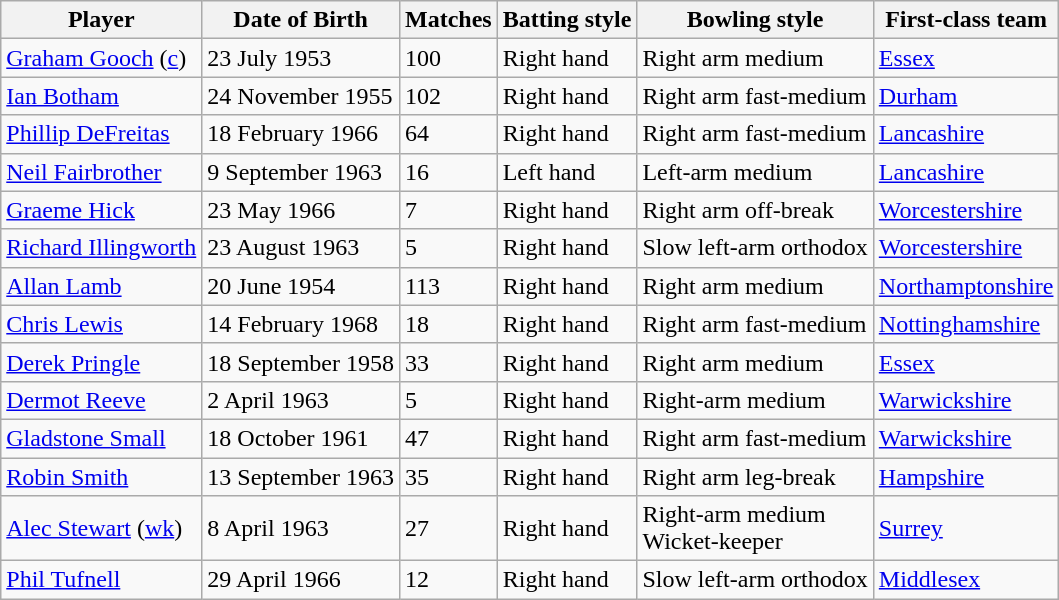<table class="wikitable">
<tr>
<th>Player</th>
<th>Date of Birth</th>
<th>Matches</th>
<th>Batting style</th>
<th>Bowling style</th>
<th>First-class team</th>
</tr>
<tr>
<td><a href='#'>Graham Gooch</a> (<a href='#'>c</a>)</td>
<td>23 July 1953</td>
<td>100</td>
<td>Right hand</td>
<td>Right arm medium</td>
<td> <a href='#'>Essex</a></td>
</tr>
<tr>
<td><a href='#'>Ian Botham</a></td>
<td>24 November 1955</td>
<td>102</td>
<td>Right hand</td>
<td>Right arm fast-medium</td>
<td> <a href='#'>Durham</a></td>
</tr>
<tr>
<td><a href='#'>Phillip DeFreitas</a></td>
<td>18 February 1966</td>
<td>64</td>
<td>Right hand</td>
<td>Right arm fast-medium</td>
<td> <a href='#'>Lancashire</a></td>
</tr>
<tr>
<td><a href='#'>Neil Fairbrother</a></td>
<td>9 September 1963</td>
<td>16</td>
<td>Left hand</td>
<td>Left-arm medium</td>
<td> <a href='#'>Lancashire</a></td>
</tr>
<tr>
<td><a href='#'>Graeme Hick</a></td>
<td>23 May 1966</td>
<td>7</td>
<td>Right hand</td>
<td>Right arm off-break</td>
<td> <a href='#'>Worcestershire</a></td>
</tr>
<tr>
<td><a href='#'>Richard Illingworth</a></td>
<td>23 August 1963</td>
<td>5</td>
<td>Right hand</td>
<td>Slow left-arm orthodox</td>
<td> <a href='#'>Worcestershire</a></td>
</tr>
<tr>
<td><a href='#'>Allan Lamb</a></td>
<td>20 June 1954</td>
<td>113</td>
<td>Right hand</td>
<td>Right arm medium</td>
<td> <a href='#'>Northamptonshire</a></td>
</tr>
<tr>
<td><a href='#'>Chris Lewis</a></td>
<td>14 February 1968</td>
<td>18</td>
<td>Right hand</td>
<td>Right arm fast-medium</td>
<td> <a href='#'>Nottinghamshire</a></td>
</tr>
<tr>
<td><a href='#'>Derek Pringle</a></td>
<td>18 September 1958</td>
<td>33</td>
<td>Right hand</td>
<td>Right arm medium</td>
<td> <a href='#'>Essex</a></td>
</tr>
<tr>
<td><a href='#'>Dermot Reeve</a></td>
<td>2 April 1963</td>
<td>5</td>
<td>Right hand</td>
<td>Right-arm medium</td>
<td> <a href='#'>Warwickshire</a></td>
</tr>
<tr>
<td><a href='#'>Gladstone Small</a></td>
<td>18 October 1961</td>
<td>47</td>
<td>Right hand</td>
<td>Right arm fast-medium</td>
<td> <a href='#'>Warwickshire</a></td>
</tr>
<tr>
<td><a href='#'>Robin Smith</a></td>
<td>13 September 1963</td>
<td>35</td>
<td>Right hand</td>
<td>Right arm leg-break</td>
<td> <a href='#'>Hampshire</a></td>
</tr>
<tr>
<td><a href='#'>Alec Stewart</a> (<a href='#'>wk</a>)</td>
<td>8 April 1963</td>
<td>27</td>
<td>Right hand</td>
<td>Right-arm medium<br>Wicket-keeper</td>
<td> <a href='#'>Surrey</a></td>
</tr>
<tr>
<td><a href='#'>Phil Tufnell</a></td>
<td>29 April 1966</td>
<td>12</td>
<td>Right hand</td>
<td>Slow left-arm orthodox</td>
<td> <a href='#'>Middlesex</a></td>
</tr>
</table>
